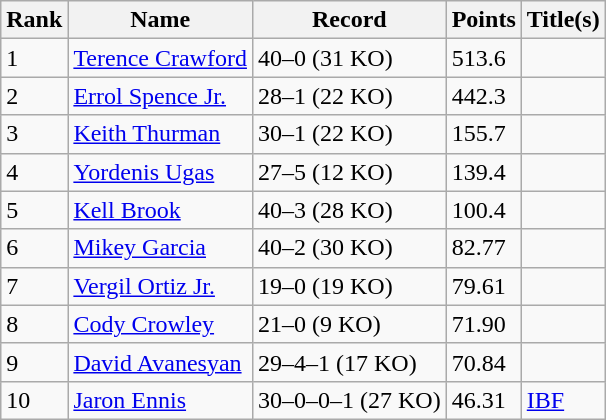<table class="wikitable">
<tr>
<th>Rank</th>
<th>Name</th>
<th>Record</th>
<th>Points</th>
<th>Title(s)</th>
</tr>
<tr>
<td>1</td>
<td><a href='#'>Terence Crawford</a></td>
<td>40–0 (31 KO)</td>
<td>513.6</td>
</tr>
<tr>
<td>2</td>
<td><a href='#'>Errol Spence Jr.</a></td>
<td>28–1 (22 KO)</td>
<td>442.3</td>
<td></td>
</tr>
<tr>
<td>3</td>
<td><a href='#'>Keith Thurman</a></td>
<td>30–1 (22 KO)</td>
<td>155.7</td>
<td></td>
</tr>
<tr>
<td>4</td>
<td><a href='#'>Yordenis Ugas</a></td>
<td>27–5 (12 KO)</td>
<td>139.4</td>
<td></td>
</tr>
<tr>
<td>5</td>
<td><a href='#'>Kell Brook</a></td>
<td>40–3 (28 KO)</td>
<td>100.4</td>
<td></td>
</tr>
<tr>
<td>6</td>
<td><a href='#'>Mikey Garcia</a></td>
<td>40–2 (30 KO)</td>
<td>82.77</td>
<td></td>
</tr>
<tr>
<td>7</td>
<td><a href='#'>Vergil Ortiz Jr.</a></td>
<td>19–0 (19 KO)</td>
<td>79.61</td>
<td></td>
</tr>
<tr>
<td>8</td>
<td><a href='#'>Cody Crowley</a></td>
<td>21–0 (9 KO)</td>
<td>71.90</td>
<td></td>
</tr>
<tr>
<td>9</td>
<td><a href='#'>David Avanesyan</a></td>
<td>29–4–1 (17 KO)</td>
<td>70.84</td>
<td></td>
</tr>
<tr>
<td>10</td>
<td><a href='#'>Jaron Ennis</a></td>
<td>30–0–0–1 (27 KO)</td>
<td>46.31</td>
<td><a href='#'>IBF</a></td>
</tr>
</table>
